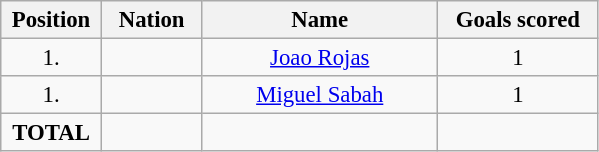<table class="wikitable" style="font-size: 95%; text-align: center;">
<tr>
<th width=60>Position</th>
<th width=60>Nation</th>
<th width=150>Name</th>
<th width=100>Goals scored</th>
</tr>
<tr>
<td>1.</td>
<td></td>
<td><a href='#'>Joao Rojas</a></td>
<td>1</td>
</tr>
<tr>
<td>1.</td>
<td></td>
<td><a href='#'>Miguel Sabah</a></td>
<td>1</td>
</tr>
<tr>
<td><strong>TOTAL</strong></td>
<td></td>
<td></td>
<td></td>
</tr>
</table>
